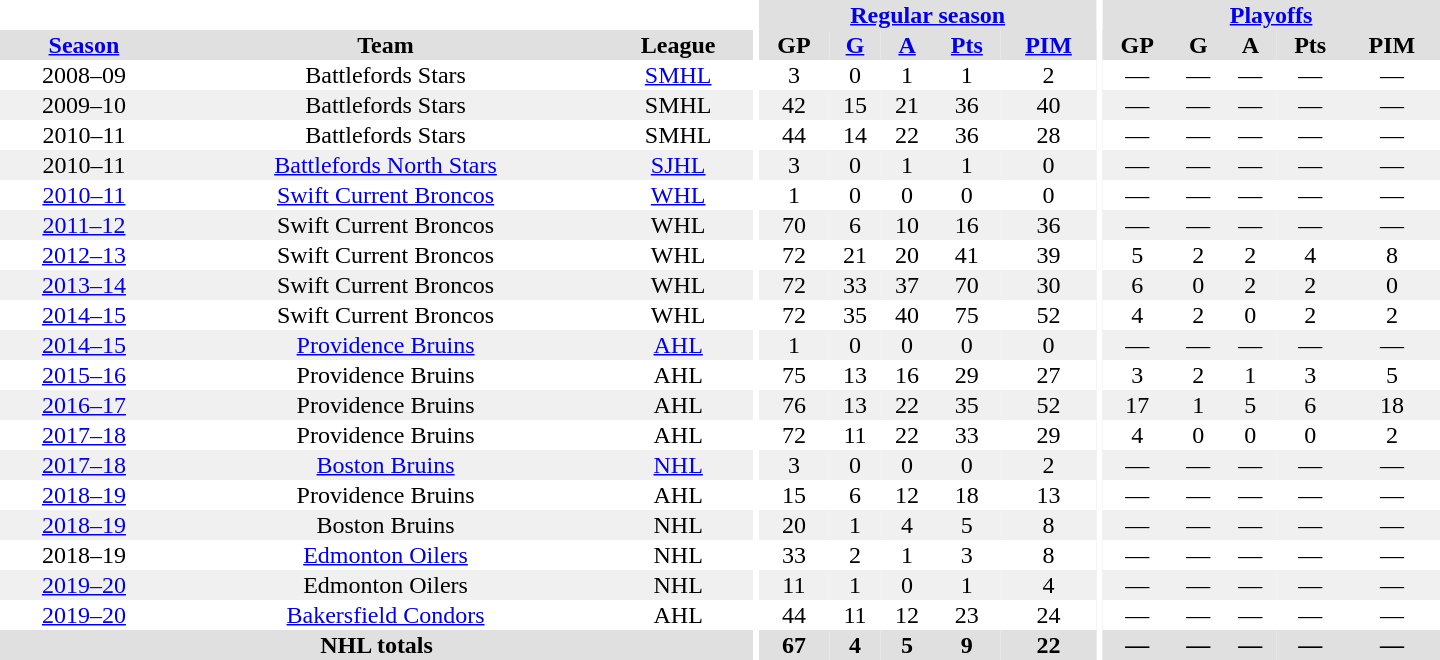<table border="0" cellpadding="1" cellspacing="0" style="text-align:center; width:60em">
<tr bgcolor="#e0e0e0">
<th colspan="3" bgcolor="#ffffff"></th>
<th rowspan="100" bgcolor="#ffffff"></th>
<th colspan="5"><a href='#'>Regular season</a></th>
<th rowspan="100" bgcolor="#ffffff"></th>
<th colspan="5"><a href='#'>Playoffs</a></th>
</tr>
<tr bgcolor="#e0e0e0">
<th><a href='#'>Season</a></th>
<th>Team</th>
<th>League</th>
<th>GP</th>
<th><a href='#'>G</a></th>
<th><a href='#'>A</a></th>
<th><a href='#'>Pts</a></th>
<th><a href='#'>PIM</a></th>
<th>GP</th>
<th>G</th>
<th>A</th>
<th>Pts</th>
<th>PIM</th>
</tr>
<tr>
<td>2008–09</td>
<td>Battlefords Stars</td>
<td><a href='#'>SMHL</a></td>
<td>3</td>
<td>0</td>
<td>1</td>
<td>1</td>
<td>2</td>
<td>—</td>
<td>—</td>
<td>—</td>
<td>—</td>
<td>—</td>
</tr>
<tr bgcolor="#f0f0f0">
<td>2009–10</td>
<td>Battlefords Stars</td>
<td>SMHL</td>
<td>42</td>
<td>15</td>
<td>21</td>
<td>36</td>
<td>40</td>
<td>—</td>
<td>—</td>
<td>—</td>
<td>—</td>
<td>—</td>
</tr>
<tr>
<td>2010–11</td>
<td>Battlefords Stars</td>
<td>SMHL</td>
<td>44</td>
<td>14</td>
<td>22</td>
<td>36</td>
<td>28</td>
<td>—</td>
<td>—</td>
<td>—</td>
<td>—</td>
<td>—</td>
</tr>
<tr bgcolor="#f0f0f0">
<td>2010–11</td>
<td><a href='#'>Battlefords North Stars</a></td>
<td><a href='#'>SJHL</a></td>
<td>3</td>
<td>0</td>
<td>1</td>
<td>1</td>
<td>0</td>
<td>—</td>
<td>—</td>
<td>—</td>
<td>—</td>
<td>—</td>
</tr>
<tr>
<td><a href='#'>2010–11</a></td>
<td><a href='#'>Swift Current Broncos</a></td>
<td><a href='#'>WHL</a></td>
<td>1</td>
<td>0</td>
<td>0</td>
<td>0</td>
<td>0</td>
<td>—</td>
<td>—</td>
<td>—</td>
<td>—</td>
<td>—</td>
</tr>
<tr bgcolor="#f0f0f0">
<td><a href='#'>2011–12</a></td>
<td>Swift Current Broncos</td>
<td>WHL</td>
<td>70</td>
<td>6</td>
<td>10</td>
<td>16</td>
<td>36</td>
<td>—</td>
<td>—</td>
<td>—</td>
<td>—</td>
<td>—</td>
</tr>
<tr>
<td><a href='#'>2012–13</a></td>
<td>Swift Current Broncos</td>
<td>WHL</td>
<td>72</td>
<td>21</td>
<td>20</td>
<td>41</td>
<td>39</td>
<td>5</td>
<td>2</td>
<td>2</td>
<td>4</td>
<td>8</td>
</tr>
<tr bgcolor="#f0f0f0">
<td><a href='#'>2013–14</a></td>
<td>Swift Current Broncos</td>
<td>WHL</td>
<td>72</td>
<td>33</td>
<td>37</td>
<td>70</td>
<td>30</td>
<td>6</td>
<td>0</td>
<td>2</td>
<td>2</td>
<td>0</td>
</tr>
<tr>
<td><a href='#'>2014–15</a></td>
<td>Swift Current Broncos</td>
<td>WHL</td>
<td>72</td>
<td>35</td>
<td>40</td>
<td>75</td>
<td>52</td>
<td>4</td>
<td>2</td>
<td>0</td>
<td>2</td>
<td>2</td>
</tr>
<tr bgcolor="#f0f0f0">
<td><a href='#'>2014–15</a></td>
<td><a href='#'>Providence Bruins</a></td>
<td><a href='#'>AHL</a></td>
<td>1</td>
<td>0</td>
<td>0</td>
<td>0</td>
<td>0</td>
<td>—</td>
<td>—</td>
<td>—</td>
<td>—</td>
<td>—</td>
</tr>
<tr>
<td><a href='#'>2015–16</a></td>
<td>Providence Bruins</td>
<td>AHL</td>
<td>75</td>
<td>13</td>
<td>16</td>
<td>29</td>
<td>27</td>
<td>3</td>
<td>2</td>
<td>1</td>
<td>3</td>
<td>5</td>
</tr>
<tr bgcolor="#f0f0f0">
<td><a href='#'>2016–17</a></td>
<td>Providence Bruins</td>
<td>AHL</td>
<td>76</td>
<td>13</td>
<td>22</td>
<td>35</td>
<td>52</td>
<td>17</td>
<td>1</td>
<td>5</td>
<td>6</td>
<td>18</td>
</tr>
<tr>
<td><a href='#'>2017–18</a></td>
<td>Providence Bruins</td>
<td>AHL</td>
<td>72</td>
<td>11</td>
<td>22</td>
<td>33</td>
<td>29</td>
<td>4</td>
<td>0</td>
<td>0</td>
<td>0</td>
<td>2</td>
</tr>
<tr bgcolor="#f0f0f0">
<td><a href='#'>2017–18</a></td>
<td><a href='#'>Boston Bruins</a></td>
<td><a href='#'>NHL</a></td>
<td>3</td>
<td>0</td>
<td>0</td>
<td>0</td>
<td>2</td>
<td>—</td>
<td>—</td>
<td>—</td>
<td>—</td>
<td>—</td>
</tr>
<tr>
<td><a href='#'>2018–19</a></td>
<td>Providence Bruins</td>
<td>AHL</td>
<td>15</td>
<td>6</td>
<td>12</td>
<td>18</td>
<td>13</td>
<td>—</td>
<td>—</td>
<td>—</td>
<td>—</td>
<td>—</td>
</tr>
<tr bgcolor="#f0f0f0">
<td><a href='#'>2018–19</a></td>
<td>Boston Bruins</td>
<td>NHL</td>
<td>20</td>
<td>1</td>
<td>4</td>
<td>5</td>
<td>8</td>
<td>—</td>
<td>—</td>
<td>—</td>
<td>—</td>
<td>—</td>
</tr>
<tr>
<td>2018–19</td>
<td><a href='#'>Edmonton Oilers</a></td>
<td>NHL</td>
<td>33</td>
<td>2</td>
<td>1</td>
<td>3</td>
<td>8</td>
<td>—</td>
<td>—</td>
<td>—</td>
<td>—</td>
<td>—</td>
</tr>
<tr bgcolor="#f0f0f0">
<td><a href='#'>2019–20</a></td>
<td>Edmonton Oilers</td>
<td>NHL</td>
<td>11</td>
<td>1</td>
<td>0</td>
<td>1</td>
<td>4</td>
<td>—</td>
<td>—</td>
<td>—</td>
<td>—</td>
<td>—</td>
</tr>
<tr>
<td><a href='#'>2019–20</a></td>
<td><a href='#'>Bakersfield Condors</a></td>
<td>AHL</td>
<td>44</td>
<td>11</td>
<td>12</td>
<td>23</td>
<td>24</td>
<td>—</td>
<td>—</td>
<td>—</td>
<td>—</td>
<td>—</td>
</tr>
<tr bgcolor="#e0e0e0">
<th colspan="3">NHL totals</th>
<th>67</th>
<th>4</th>
<th>5</th>
<th>9</th>
<th>22</th>
<th>—</th>
<th>—</th>
<th>—</th>
<th>—</th>
<th>—</th>
</tr>
</table>
